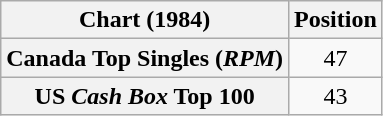<table class="wikitable sortable plainrowheaders" style="text-align:center">
<tr>
<th scope="col">Chart (1984)</th>
<th scope="col">Position</th>
</tr>
<tr>
<th scope="row">Canada Top Singles (<em>RPM</em>)</th>
<td>47</td>
</tr>
<tr>
<th scope="row">US <em>Cash Box</em> Top 100</th>
<td>43</td>
</tr>
</table>
